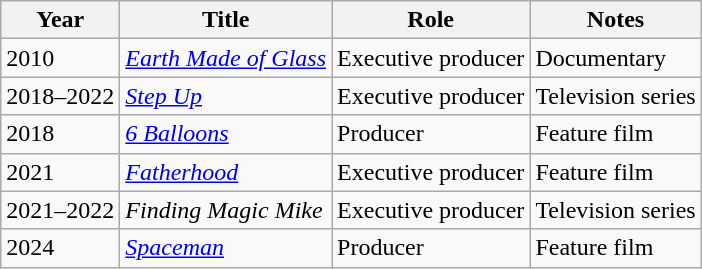<table class="wikitable sortable">
<tr>
<th>Year</th>
<th>Title</th>
<th>Role</th>
<th class="unsortable">Notes</th>
</tr>
<tr>
<td>2010</td>
<td><em><a href='#'>Earth Made of Glass</a></em></td>
<td>Executive producer</td>
<td>Documentary</td>
</tr>
<tr>
<td>2018–2022</td>
<td><em><a href='#'>Step Up</a></em></td>
<td>Executive producer</td>
<td>Television series</td>
</tr>
<tr>
<td>2018</td>
<td><em><a href='#'>6 Balloons</a></em></td>
<td>Producer</td>
<td>Feature film</td>
</tr>
<tr>
<td>2021</td>
<td><em><a href='#'>Fatherhood</a></em></td>
<td>Executive producer</td>
<td>Feature film</td>
</tr>
<tr>
<td>2021–2022</td>
<td><em>Finding Magic Mike</em></td>
<td>Executive producer</td>
<td>Television series</td>
</tr>
<tr>
<td>2024</td>
<td><em><a href='#'>Spaceman</a></em></td>
<td>Producer</td>
<td>Feature film</td>
</tr>
</table>
